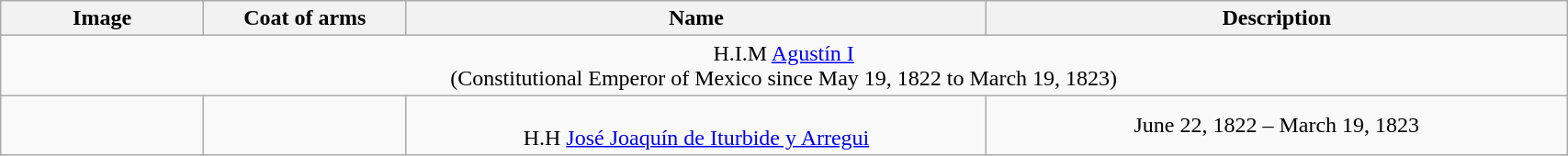<table width=90% class="wikitable">
<tr>
<th width=100>Image</th>
<th width=100>Coat of arms</th>
<th width=300>Name</th>
<th width=300>Description</th>
</tr>
<tr>
<td colspan="4" align="center">H.I.M <a href='#'>Agustín I</a> <br>(Constitutional Emperor of Mexico since May 19, 1822 to March 19, 1823)</td>
</tr>
<tr>
<td align="center"></td>
<td align="center"></td>
<td align="center"><br>H.H <a href='#'>José Joaquín de Iturbide y Arregui</a></td>
<td align="center">June 22, 1822 – March 19, 1823</td>
</tr>
</table>
